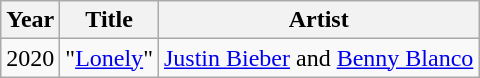<table class="wikitable sortable">
<tr>
<th>Year</th>
<th>Title</th>
<th>Artist</th>
</tr>
<tr>
<td>2020</td>
<td>"<a href='#'>Lonely</a>"</td>
<td><a href='#'>Justin Bieber</a> and <a href='#'>Benny Blanco</a></td>
</tr>
</table>
